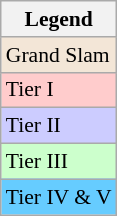<table class=wikitable style=font-size:90%>
<tr>
<th colspan=2>Legend</th>
</tr>
<tr style="background:#f3e6d7;">
<td>Grand Slam</td>
</tr>
<tr style="background:#fcc;">
<td>Tier I</td>
</tr>
<tr style="background:#ccf;">
<td>Tier II</td>
</tr>
<tr style="background:#cfc;">
<td>Tier III</td>
</tr>
<tr style="background:#6cf;">
<td>Tier IV & V</td>
</tr>
</table>
